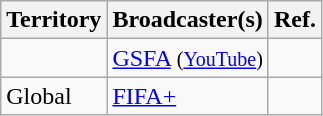<table class="wikitable sortable">
<tr>
<th>Territory</th>
<th>Broadcaster(s)</th>
<th>Ref.</th>
</tr>
<tr>
<td rowspan="2"></td>
<td><a href='#'>GSFA</a> <small>(<a href='#'>YouTube</a>)</small></td>
<td></td>
</tr>
<tr>
<td rowspan="2"><a href='#'>FIFA+</a></td>
<td rowspan="2"></td>
</tr>
<tr>
<td> Global</td>
</tr>
</table>
